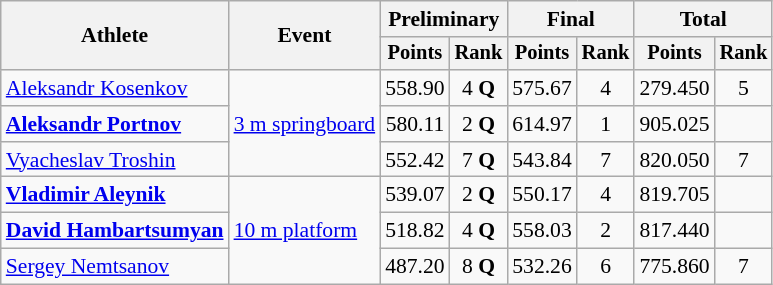<table class="wikitable" style="text-align:center; font-size:90%">
<tr>
<th rowspan=2>Athlete</th>
<th rowspan=2>Event</th>
<th colspan=2>Preliminary</th>
<th colspan=2>Final</th>
<th colspan=2>Total</th>
</tr>
<tr style="font-size:95%">
<th>Points</th>
<th>Rank</th>
<th>Points</th>
<th>Rank</th>
<th>Points</th>
<th>Rank</th>
</tr>
<tr>
<td align=left><a href='#'>Aleksandr Kosenkov</a></td>
<td rowspan=3 align=left><a href='#'>3 m springboard</a></td>
<td>558.90</td>
<td>4 <strong>Q</strong></td>
<td>575.67</td>
<td>4</td>
<td>279.450</td>
<td>5</td>
</tr>
<tr>
<td align=left><strong><a href='#'>Aleksandr Portnov</a></strong></td>
<td>580.11</td>
<td>2 <strong>Q</strong></td>
<td>614.97</td>
<td>1</td>
<td>905.025</td>
<td></td>
</tr>
<tr>
<td align=left><a href='#'>Vyacheslav Troshin</a></td>
<td align=left>552.42</td>
<td>7 <strong>Q</strong></td>
<td>543.84</td>
<td>7</td>
<td>820.050</td>
<td>7</td>
</tr>
<tr>
<td align=left><strong><a href='#'>Vladimir Aleynik</a></strong></td>
<td rowspan=3 align=left><a href='#'>10 m platform</a></td>
<td>539.07</td>
<td>2 <strong>Q</strong></td>
<td>550.17</td>
<td>4</td>
<td>819.705</td>
<td></td>
</tr>
<tr>
<td align=left><strong><a href='#'>David Hambartsumyan</a></strong></td>
<td>518.82</td>
<td>4 <strong>Q</strong></td>
<td>558.03</td>
<td>2</td>
<td>817.440</td>
<td></td>
</tr>
<tr>
<td align=left><a href='#'>Sergey Nemtsanov</a></td>
<td>487.20</td>
<td>8 <strong>Q</strong></td>
<td>532.26</td>
<td>6</td>
<td>775.860</td>
<td>7</td>
</tr>
</table>
